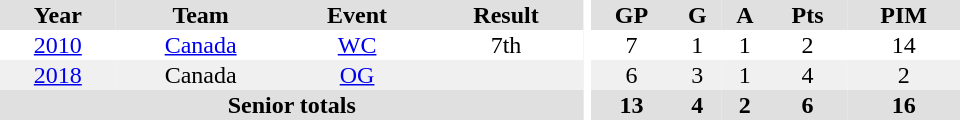<table border="0" cellpadding="1" cellspacing="0" ID="Table3" style="text-align:center; width:40em">
<tr ALIGN="center" bgcolor="#e0e0e0">
<th>Year</th>
<th>Team</th>
<th>Event</th>
<th>Result</th>
<th rowspan="99" bgcolor="#ffffff"></th>
<th>GP</th>
<th>G</th>
<th>A</th>
<th>Pts</th>
<th>PIM</th>
</tr>
<tr>
<td><a href='#'>2010</a></td>
<td><a href='#'>Canada</a></td>
<td><a href='#'>WC</a></td>
<td>7th</td>
<td>7</td>
<td>1</td>
<td>1</td>
<td>2</td>
<td>14</td>
</tr>
<tr bgcolor="#f0f0f0">
<td><a href='#'>2018</a></td>
<td>Canada</td>
<td><a href='#'>OG</a></td>
<td></td>
<td>6</td>
<td>3</td>
<td>1</td>
<td>4</td>
<td>2</td>
</tr>
<tr bgcolor="#e0e0e0">
<th colspan=4>Senior totals</th>
<th>13</th>
<th>4</th>
<th>2</th>
<th>6</th>
<th>16</th>
</tr>
</table>
